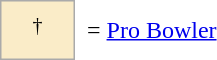<table border=0 cellspacing="0" cellpadding="8">
<tr>
<td style="background-color:#faecc8; border:1px solid #aaaaaa; width:2em;" align=center><sup>†</sup></td>
<td>= <a href='#'>Pro Bowler</a></td>
</tr>
</table>
